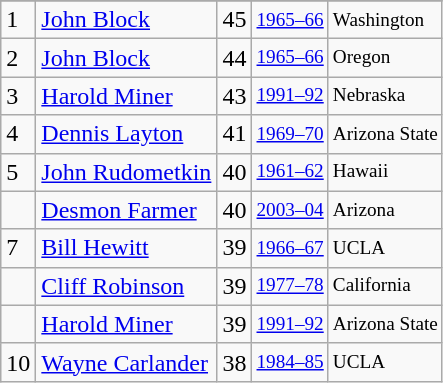<table class="wikitable">
<tr>
</tr>
<tr>
<td>1</td>
<td><a href='#'>John Block</a></td>
<td>45</td>
<td style="font-size:80%;"><a href='#'>1965–66</a></td>
<td style="font-size:80%;">Washington</td>
</tr>
<tr>
<td>2</td>
<td><a href='#'>John Block</a></td>
<td>44</td>
<td style="font-size:80%;"><a href='#'>1965–66</a></td>
<td style="font-size:80%;">Oregon</td>
</tr>
<tr>
<td>3</td>
<td><a href='#'>Harold Miner</a></td>
<td>43</td>
<td style="font-size:80%;"><a href='#'>1991–92</a></td>
<td style="font-size:80%;">Nebraska</td>
</tr>
<tr>
<td>4</td>
<td><a href='#'>Dennis Layton</a></td>
<td>41</td>
<td style="font-size:80%;"><a href='#'>1969–70</a></td>
<td style="font-size:80%;">Arizona State</td>
</tr>
<tr>
<td>5</td>
<td><a href='#'>John Rudometkin</a></td>
<td>40</td>
<td style="font-size:80%;"><a href='#'>1961–62</a></td>
<td style="font-size:80%;">Hawaii</td>
</tr>
<tr>
<td></td>
<td><a href='#'>Desmon Farmer</a></td>
<td>40</td>
<td style="font-size:80%;"><a href='#'>2003–04</a></td>
<td style="font-size:80%;">Arizona</td>
</tr>
<tr>
<td>7</td>
<td><a href='#'>Bill Hewitt</a></td>
<td>39</td>
<td style="font-size:80%;"><a href='#'>1966–67</a></td>
<td style="font-size:80%;">UCLA</td>
</tr>
<tr>
<td></td>
<td><a href='#'>Cliff Robinson</a></td>
<td>39</td>
<td style="font-size:80%;"><a href='#'>1977–78</a></td>
<td style="font-size:80%;">California</td>
</tr>
<tr>
<td></td>
<td><a href='#'>Harold Miner</a></td>
<td>39</td>
<td style="font-size:80%;"><a href='#'>1991–92</a></td>
<td style="font-size:80%;">Arizona State</td>
</tr>
<tr>
<td>10</td>
<td><a href='#'>Wayne Carlander</a></td>
<td>38</td>
<td style="font-size:80%;"><a href='#'>1984–85</a></td>
<td style="font-size:80%;">UCLA</td>
</tr>
</table>
